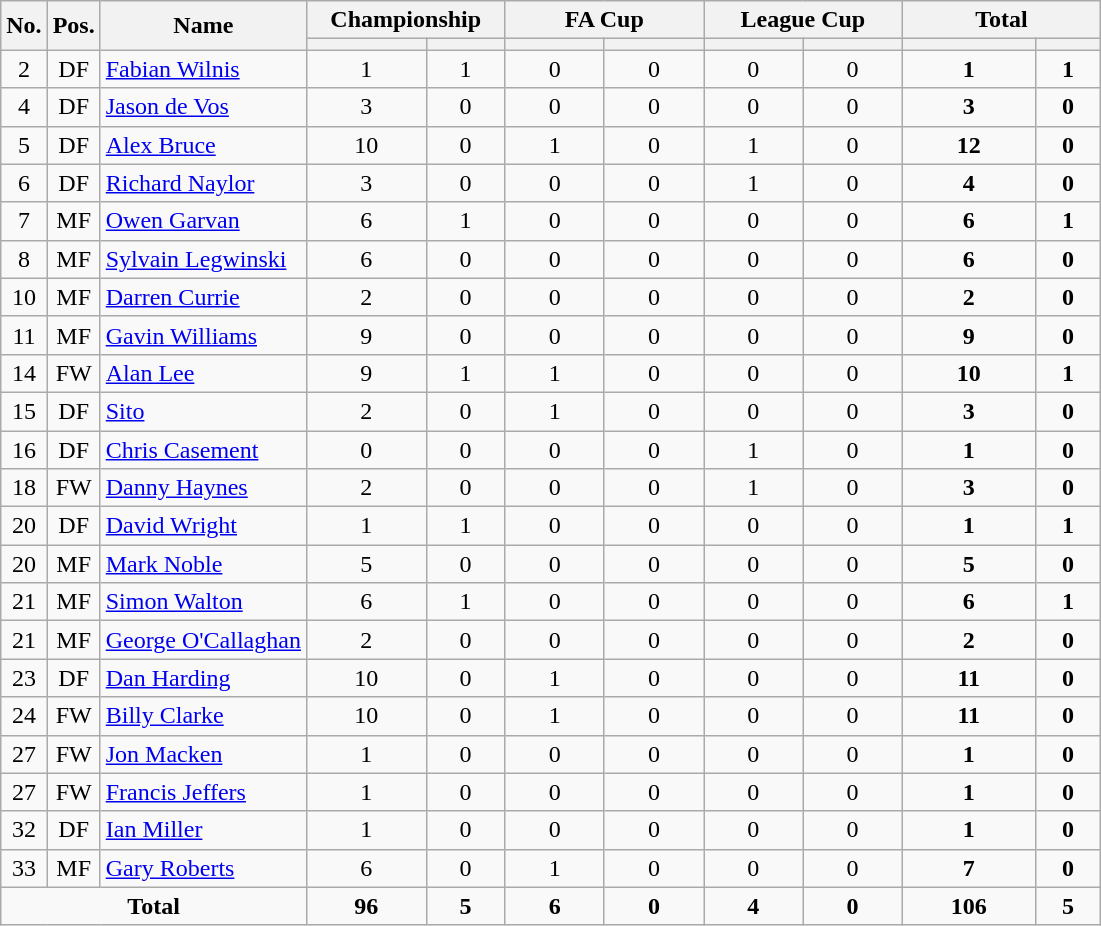<table class="wikitable sortable" style="text-align: center;">
<tr>
<th rowspan="2">No.</th>
<th rowspan="2">Pos.</th>
<th rowspan="2">Name</th>
<th colspan="2" width=125>Championship</th>
<th colspan="2" width=125>FA Cup</th>
<th colspan="2" width=125>League Cup</th>
<th colspan="2" width=125>Total</th>
</tr>
<tr>
<th></th>
<th></th>
<th></th>
<th></th>
<th></th>
<th></th>
<th></th>
<th></th>
</tr>
<tr>
<td>2</td>
<td>DF</td>
<td align="left"> <a href='#'>Fabian Wilnis</a></td>
<td>1</td>
<td>1</td>
<td>0</td>
<td>0</td>
<td>0</td>
<td>0</td>
<td><strong>1</strong></td>
<td><strong>1</strong></td>
</tr>
<tr>
<td>4</td>
<td>DF</td>
<td align="left"> <a href='#'>Jason de Vos</a></td>
<td>3</td>
<td>0</td>
<td>0</td>
<td>0</td>
<td>0</td>
<td>0</td>
<td><strong>3</strong></td>
<td><strong>0</strong></td>
</tr>
<tr>
<td>5</td>
<td>DF</td>
<td align="left"> <a href='#'>Alex Bruce</a></td>
<td>10</td>
<td>0</td>
<td>1</td>
<td>0</td>
<td>1</td>
<td>0</td>
<td><strong>12</strong></td>
<td><strong>0</strong></td>
</tr>
<tr>
<td>6</td>
<td>DF</td>
<td align="left"> <a href='#'>Richard Naylor</a></td>
<td>3</td>
<td>0</td>
<td>0</td>
<td>0</td>
<td>1</td>
<td>0</td>
<td><strong>4</strong></td>
<td><strong>0</strong></td>
</tr>
<tr>
<td>7</td>
<td>MF</td>
<td align="left"> <a href='#'>Owen Garvan</a></td>
<td>6</td>
<td>1</td>
<td>0</td>
<td>0</td>
<td>0</td>
<td>0</td>
<td><strong>6</strong></td>
<td><strong>1</strong></td>
</tr>
<tr>
<td>8</td>
<td>MF</td>
<td align="left"> <a href='#'>Sylvain Legwinski</a></td>
<td>6</td>
<td>0</td>
<td>0</td>
<td>0</td>
<td>0</td>
<td>0</td>
<td><strong>6</strong></td>
<td><strong>0</strong></td>
</tr>
<tr>
<td>10</td>
<td>MF</td>
<td align="left"> <a href='#'>Darren Currie</a></td>
<td>2</td>
<td>0</td>
<td>0</td>
<td>0</td>
<td>0</td>
<td>0</td>
<td><strong>2</strong></td>
<td><strong>0</strong></td>
</tr>
<tr>
<td>11</td>
<td>MF</td>
<td align="left"> <a href='#'>Gavin Williams</a></td>
<td>9</td>
<td>0</td>
<td>0</td>
<td>0</td>
<td>0</td>
<td>0</td>
<td><strong>9</strong></td>
<td><strong>0</strong></td>
</tr>
<tr>
<td>14</td>
<td>FW</td>
<td align="left"> <a href='#'>Alan Lee</a></td>
<td>9</td>
<td>1</td>
<td>1</td>
<td>0</td>
<td>0</td>
<td>0</td>
<td><strong>10</strong></td>
<td><strong>1</strong></td>
</tr>
<tr>
<td>15</td>
<td>DF</td>
<td align="left"> <a href='#'>Sito</a></td>
<td>2</td>
<td>0</td>
<td>1</td>
<td>0</td>
<td>0</td>
<td>0</td>
<td><strong>3</strong></td>
<td><strong>0</strong></td>
</tr>
<tr>
<td>16</td>
<td>DF</td>
<td align="left"> <a href='#'>Chris Casement</a></td>
<td>0</td>
<td>0</td>
<td>0</td>
<td>0</td>
<td>1</td>
<td>0</td>
<td><strong>1</strong></td>
<td><strong>0</strong></td>
</tr>
<tr>
<td>18</td>
<td>FW</td>
<td align="left"> <a href='#'>Danny Haynes</a></td>
<td>2</td>
<td>0</td>
<td>0</td>
<td>0</td>
<td>1</td>
<td>0</td>
<td><strong>3</strong></td>
<td><strong>0</strong></td>
</tr>
<tr>
<td>20</td>
<td>DF</td>
<td align="left"> <a href='#'>David Wright</a></td>
<td>1</td>
<td>1</td>
<td>0</td>
<td>0</td>
<td>0</td>
<td>0</td>
<td><strong>1</strong></td>
<td><strong>1</strong></td>
</tr>
<tr>
<td>20</td>
<td>MF</td>
<td align="left"> <a href='#'>Mark Noble</a></td>
<td>5</td>
<td>0</td>
<td>0</td>
<td>0</td>
<td>0</td>
<td>0</td>
<td><strong>5</strong></td>
<td><strong>0</strong></td>
</tr>
<tr>
<td>21</td>
<td>MF</td>
<td align="left"> <a href='#'>Simon Walton</a></td>
<td>6</td>
<td>1</td>
<td>0</td>
<td>0</td>
<td>0</td>
<td>0</td>
<td><strong>6</strong></td>
<td><strong>1</strong></td>
</tr>
<tr>
<td>21</td>
<td>MF</td>
<td align="left"> <a href='#'>George O'Callaghan</a></td>
<td>2</td>
<td>0</td>
<td>0</td>
<td>0</td>
<td>0</td>
<td>0</td>
<td><strong>2</strong></td>
<td><strong>0</strong></td>
</tr>
<tr>
<td>23</td>
<td>DF</td>
<td align="left"> <a href='#'>Dan Harding</a></td>
<td>10</td>
<td>0</td>
<td>1</td>
<td>0</td>
<td>0</td>
<td>0</td>
<td><strong>11</strong></td>
<td><strong>0</strong></td>
</tr>
<tr>
<td>24</td>
<td>FW</td>
<td align="left"> <a href='#'>Billy Clarke</a></td>
<td>10</td>
<td>0</td>
<td>1</td>
<td>0</td>
<td>0</td>
<td>0</td>
<td><strong>11</strong></td>
<td><strong>0</strong></td>
</tr>
<tr>
<td>27</td>
<td>FW</td>
<td align="left"> <a href='#'>Jon Macken</a></td>
<td>1</td>
<td>0</td>
<td>0</td>
<td>0</td>
<td>0</td>
<td>0</td>
<td><strong>1</strong></td>
<td><strong>0</strong></td>
</tr>
<tr>
<td>27</td>
<td>FW</td>
<td align="left"> <a href='#'>Francis Jeffers</a></td>
<td>1</td>
<td>0</td>
<td>0</td>
<td>0</td>
<td>0</td>
<td>0</td>
<td><strong>1</strong></td>
<td><strong>0</strong></td>
</tr>
<tr>
<td>32</td>
<td>DF</td>
<td align="left"> <a href='#'>Ian Miller</a></td>
<td>1</td>
<td>0</td>
<td>0</td>
<td>0</td>
<td>0</td>
<td>0</td>
<td><strong>1</strong></td>
<td><strong>0</strong></td>
</tr>
<tr>
<td>33</td>
<td>MF</td>
<td align="left"> <a href='#'>Gary Roberts</a></td>
<td>6</td>
<td>0</td>
<td>1</td>
<td>0</td>
<td>0</td>
<td>0</td>
<td><strong>7</strong></td>
<td><strong>0</strong></td>
</tr>
<tr>
<td colspan=3><strong>Total</strong></td>
<td><strong>96</strong></td>
<td><strong>5</strong></td>
<td><strong>6</strong></td>
<td><strong>0</strong></td>
<td><strong>4</strong></td>
<td><strong>0</strong></td>
<td><strong>106</strong></td>
<td><strong>5</strong></td>
</tr>
</table>
